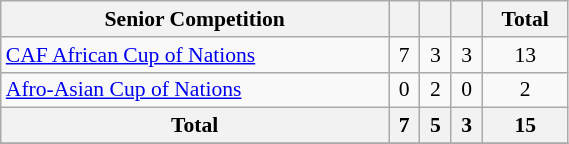<table class="wikitable" style="width:30%; font-size:90%; text-align:center">
<tr>
<th>Senior Competition</th>
<th></th>
<th></th>
<th></th>
<th>Total</th>
</tr>
<tr>
<td align=left><a href='#'>CAF African Cup of Nations</a></td>
<td>7</td>
<td>3</td>
<td>3</td>
<td>13</td>
</tr>
<tr>
<td align=left><a href='#'>Afro-Asian Cup of Nations</a></td>
<td>0</td>
<td>2</td>
<td>0</td>
<td>2</td>
</tr>
<tr>
<th>Total</th>
<th>7</th>
<th>5</th>
<th>3</th>
<th>15</th>
</tr>
<tr>
</tr>
</table>
